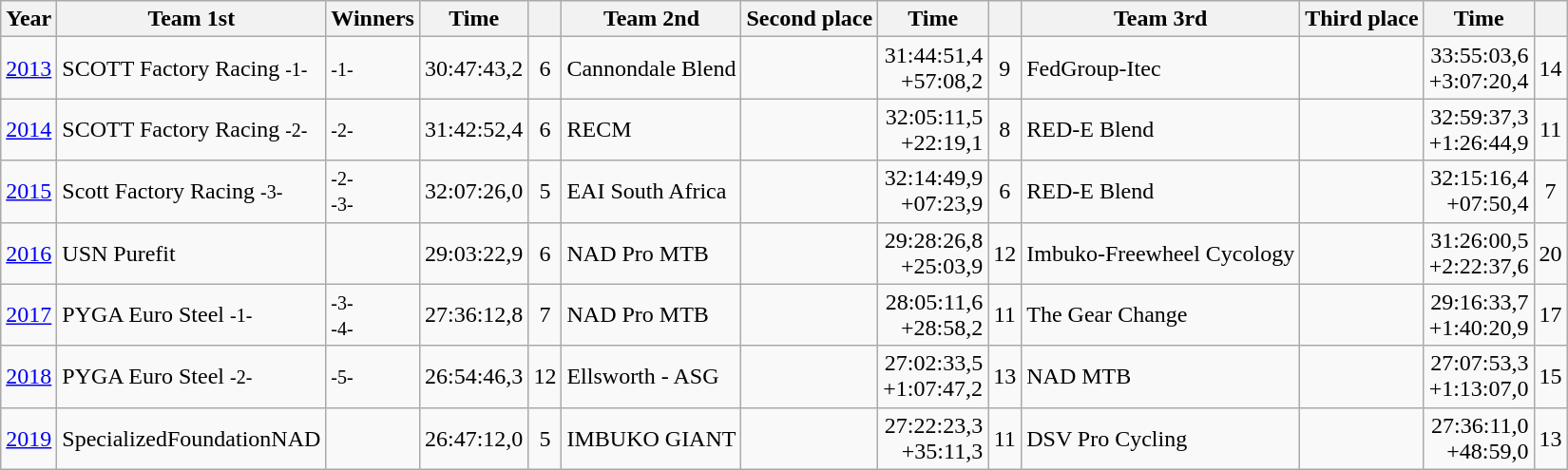<table class="wikitable">
<tr>
<th>Year</th>
<th>Team 1st</th>
<th>Winners</th>
<th>Time</th>
<th></th>
<th>Team 2nd</th>
<th>Second place</th>
<th>Time</th>
<th></th>
<th>Team 3rd</th>
<th>Third place</th>
<th>Time</th>
<th></th>
</tr>
<tr>
<td><a href='#'>2013</a></td>
<td>SCOTT Factory Racing <small>-1-</small></td>
<td> <small>-1-</small><br></td>
<td align=right>30:47:43,2</td>
<td align=center>6</td>
<td>Cannondale Blend</td>
<td><br></td>
<td align=right>31:44:51,4<br>+57:08,2</td>
<td align=center>9</td>
<td>FedGroup-Itec</td>
<td><br></td>
<td align=right>33:55:03,6<br>+3:07:20,4</td>
<td align=center>14</td>
</tr>
<tr>
<td><a href='#'>2014</a></td>
<td>SCOTT Factory Racing <small>-2-</small></td>
<td> <small>-2-</small><br></td>
<td align=right>31:42:52,4</td>
<td align=center>6</td>
<td>RECM</td>
<td><br></td>
<td align=right>32:05:11,5<br>+22:19,1</td>
<td align=center>8</td>
<td>RED-E Blend</td>
<td><br></td>
<td align=right>32:59:37,3<br>+1:26:44,9</td>
<td align=center>11</td>
</tr>
<tr>
<td><a href='#'>2015</a></td>
<td>Scott Factory Racing <small>-3-</small></td>
<td> <small>-2-</small><br> <small>-3-</small></td>
<td align=right>32:07:26,0</td>
<td align=center>5</td>
<td>EAI South Africa</td>
<td><br></td>
<td align=right>32:14:49,9<br>+07:23,9</td>
<td align=center>6</td>
<td>RED-E Blend</td>
<td><br></td>
<td align=right>32:15:16,4<br>+07:50,4</td>
<td align=center>7</td>
</tr>
<tr>
<td><a href='#'>2016</a></td>
<td>USN Purefit</td>
<td><br></td>
<td align=right>29:03:22,9</td>
<td align=center>6</td>
<td>NAD Pro MTB</td>
<td><br></td>
<td align=right>29:28:26,8<br>+25:03,9</td>
<td align=center>12</td>
<td>Imbuko-Freewheel Cycology</td>
<td><br></td>
<td align=right>31:26:00,5<br>+2:22:37,6</td>
<td align=center>20</td>
</tr>
<tr>
<td><a href='#'>2017</a></td>
<td>PYGA Euro Steel <small>-1-</small></td>
<td> <small>-3-</small><br> <small>-4-</small></td>
<td align=right>27:36:12,8</td>
<td align=center>7</td>
<td>NAD Pro MTB</td>
<td><br></td>
<td align=right>28:05:11,6<br>+28:58,2</td>
<td align=center>11</td>
<td>The Gear Change</td>
<td><br></td>
<td align=right>29:16:33,7<br>+1:40:20,9</td>
<td align=center>17</td>
</tr>
<tr>
<td><a href='#'>2018</a></td>
<td>PYGA Euro Steel <small>-2-</small></td>
<td> <small>-5-</small><br></td>
<td align=right>26:54:46,3</td>
<td align=center>12</td>
<td>Ellsworth - ASG</td>
<td><br></td>
<td align=right>27:02:33,5<br>+1:07:47,2</td>
<td align=center>13</td>
<td>NAD MTB</td>
<td><br></td>
<td align=right>27:07:53,3<br>+1:13:07,0</td>
<td align=center>15</td>
</tr>
<tr>
<td><a href='#'>2019</a></td>
<td>SpecializedFoundationNAD</td>
<td><br></td>
<td align=right>26:47:12,0</td>
<td align=center>5</td>
<td>IMBUKO GIANT</td>
<td><br></td>
<td align=right>27:22:23,3<br>+35:11,3</td>
<td align=center>11</td>
<td>DSV Pro Cycling</td>
<td><br></td>
<td align=right>27:36:11,0<br>+48:59,0</td>
<td align=center>13</td>
</tr>
</table>
